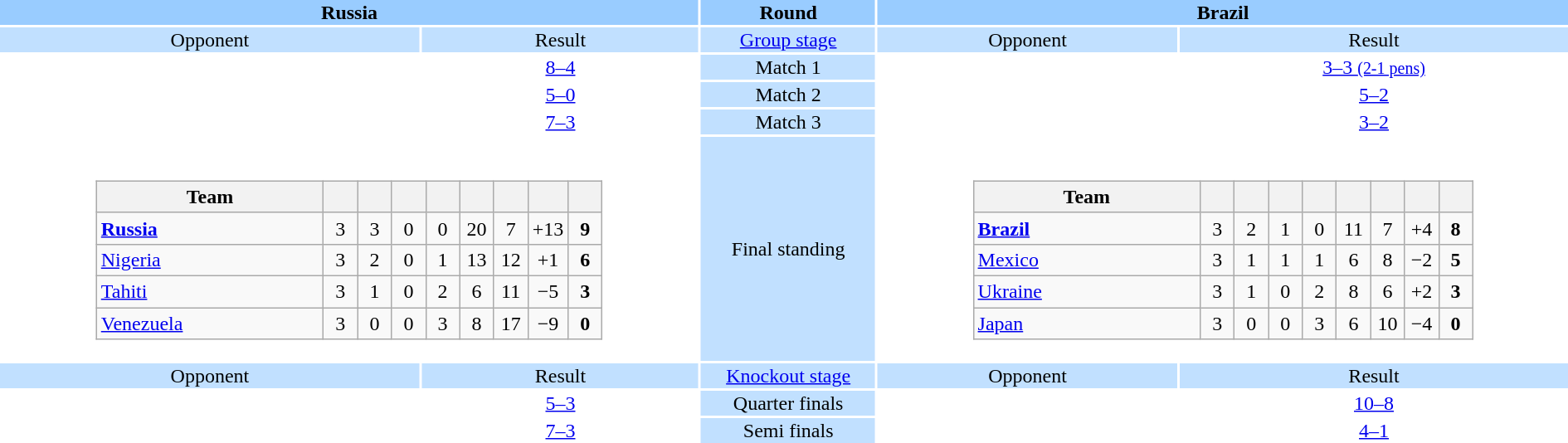<table style="width:100%; text-align:center;">
<tr style="vertical-align:top; background:#9cf;">
<th colspan=2 style="width:1*">Russia</th>
<th>Round</th>
<th colspan=2 style="width:1*">Brazil</th>
</tr>
<tr style="vertical-align:top; background:#c1e0ff;">
<td>Opponent</td>
<td>Result</td>
<td><a href='#'>Group stage</a></td>
<td>Opponent</td>
<td>Result</td>
</tr>
<tr>
<td></td>
<td><a href='#'>8–4</a></td>
<td style="background:#c1e0ff;">Match 1</td>
<td></td>
<td><a href='#'>3–3 <small>(2-1 pens)</small></a></td>
</tr>
<tr>
<td></td>
<td><a href='#'>5–0</a></td>
<td style="background:#c1e0ff;">Match 2</td>
<td></td>
<td><a href='#'>5–2</a></td>
</tr>
<tr>
<td></td>
<td><a href='#'>7–3</a></td>
<td style="background:#c1e0ff;">Match 3</td>
<td></td>
<td><a href='#'>3–2</a></td>
</tr>
<tr>
<td colspan="2" style="text-align:center;"><br><table class="wikitable" style="margin: 1em auto; text-align: center;">
<tr>
<th width="175">Team</th>
<th width="20"></th>
<th width="20"></th>
<th width="20"></th>
<th width="20"></th>
<th width="20"></th>
<th width="20"></th>
<th width="20"></th>
<th width="20"></th>
</tr>
<tr>
<td style="text-align:left;"> <strong><a href='#'>Russia</a></strong></td>
<td>3</td>
<td>3</td>
<td>0</td>
<td>0</td>
<td>20</td>
<td>7</td>
<td>+13</td>
<td><strong>9</strong></td>
</tr>
<tr>
<td style="text-align:left;"> <a href='#'>Nigeria</a></td>
<td>3</td>
<td>2</td>
<td>0</td>
<td>1</td>
<td>13</td>
<td>12</td>
<td>+1</td>
<td><strong>6</strong></td>
</tr>
<tr>
<td style="text-align:left;"> <a href='#'>Tahiti</a></td>
<td>3</td>
<td>1</td>
<td>0</td>
<td>2</td>
<td>6</td>
<td>11</td>
<td>−5</td>
<td><strong>3</strong></td>
</tr>
<tr>
<td style="text-align:left;"> <a href='#'>Venezuela</a></td>
<td>3</td>
<td>0</td>
<td>0</td>
<td>3</td>
<td>8</td>
<td>17</td>
<td>−9</td>
<td><strong>0</strong></td>
</tr>
</table>
</td>
<td style="background:#c1e0ff;">Final standing</td>
<td colspan="2" style="text-align:center;"><br><table class="wikitable" style="margin: 1em auto; text-align: center;">
<tr>
<th width="175">Team</th>
<th width="20"></th>
<th width="20"></th>
<th width="20"></th>
<th width="20"></th>
<th width="20"></th>
<th width="20"></th>
<th width="20"></th>
<th width="20"></th>
</tr>
<tr align=center>
<td style="text-align:left;"> <strong><a href='#'>Brazil</a></strong></td>
<td>3</td>
<td>2</td>
<td>1</td>
<td>0</td>
<td>11</td>
<td>7</td>
<td>+4</td>
<td><strong>8</strong></td>
</tr>
<tr align=center>
<td style="text-align:left;"> <a href='#'>Mexico</a></td>
<td>3</td>
<td>1</td>
<td>1</td>
<td>1</td>
<td>6</td>
<td>8</td>
<td>−2</td>
<td><strong>5</strong></td>
</tr>
<tr>
<td style="text-align:left;"> <a href='#'>Ukraine</a></td>
<td>3</td>
<td>1</td>
<td>0</td>
<td>2</td>
<td>8</td>
<td>6</td>
<td>+2</td>
<td><strong>3</strong></td>
</tr>
<tr>
<td style="text-align:left;"> <a href='#'>Japan</a></td>
<td>3</td>
<td>0</td>
<td>0</td>
<td>3</td>
<td>6</td>
<td>10</td>
<td>−4</td>
<td><strong>0</strong></td>
</tr>
</table>
</td>
</tr>
<tr style="vertical-align:top; background:#c1e0ff;">
<td>Opponent</td>
<td>Result</td>
<td><a href='#'>Knockout stage</a></td>
<td>Opponent</td>
<td>Result</td>
</tr>
<tr>
<td></td>
<td><a href='#'>5–3</a></td>
<td style="background:#c1e0ff;">Quarter finals</td>
<td></td>
<td><a href='#'>10–8</a> <small></small></td>
</tr>
<tr>
<td></td>
<td><a href='#'>7–3</a></td>
<td style="background:#c1e0ff;">Semi finals</td>
<td></td>
<td><a href='#'>4–1</a></td>
</tr>
</table>
